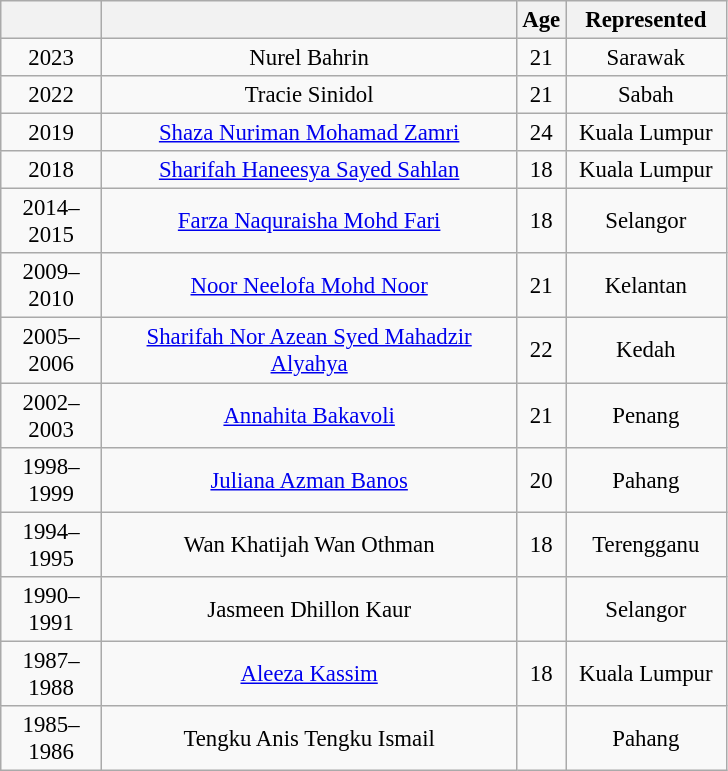<table class="wikitable sortable" style="font-size: 95%; text-align:center">
<tr>
<th width="60"></th>
<th width="270"></th>
<th>Age</th>
<th width="100">Represented</th>
</tr>
<tr>
<td>2023</td>
<td>Nurel Bahrin</td>
<td>21</td>
<td>Sarawak</td>
</tr>
<tr>
<td>2022</td>
<td>Tracie Sinidol</td>
<td>21</td>
<td>Sabah</td>
</tr>
<tr>
<td>2019</td>
<td><a href='#'>Shaza Nuriman Mohamad Zamri</a></td>
<td>24</td>
<td>Kuala Lumpur</td>
</tr>
<tr>
<td>2018</td>
<td><a href='#'>Sharifah Haneesya Sayed Sahlan</a></td>
<td>18</td>
<td>Kuala Lumpur</td>
</tr>
<tr>
<td>2014–2015</td>
<td><a href='#'>Farza Naquraisha Mohd Fari</a></td>
<td>18</td>
<td>Selangor</td>
</tr>
<tr>
<td>2009–2010</td>
<td><a href='#'>Noor Neelofa Mohd Noor</a></td>
<td>21</td>
<td>Kelantan</td>
</tr>
<tr>
<td>2005–2006</td>
<td><a href='#'>Sharifah Nor Azean Syed Mahadzir Alyahya</a></td>
<td>22</td>
<td>Kedah</td>
</tr>
<tr>
<td>2002–2003</td>
<td><a href='#'>Annahita Bakavoli</a></td>
<td>21</td>
<td>Penang</td>
</tr>
<tr>
<td>1998–1999</td>
<td><a href='#'>Juliana Azman Banos</a></td>
<td>20</td>
<td>Pahang</td>
</tr>
<tr>
<td>1994–1995</td>
<td>Wan Khatijah Wan Othman</td>
<td>18</td>
<td>Terengganu</td>
</tr>
<tr>
<td>1990–1991</td>
<td>Jasmeen Dhillon Kaur</td>
<td></td>
<td>Selangor</td>
</tr>
<tr>
<td>1987–1988</td>
<td><a href='#'>Aleeza Kassim</a></td>
<td>18</td>
<td>Kuala Lumpur</td>
</tr>
<tr>
<td>1985–1986</td>
<td>Tengku Anis Tengku Ismail</td>
<td></td>
<td>Pahang</td>
</tr>
</table>
